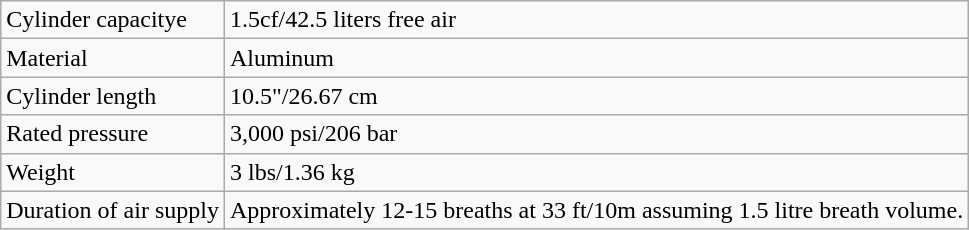<table class="wikitable">
<tr>
<td>Cylinder capacitye</td>
<td>1.5cf/42.5 liters free air</td>
</tr>
<tr>
<td>Material</td>
<td>Aluminum</td>
</tr>
<tr>
<td>Cylinder length</td>
<td>10.5"/26.67 cm</td>
</tr>
<tr>
<td>Rated pressure</td>
<td>3,000 psi/206 bar</td>
</tr>
<tr>
<td>Weight</td>
<td>3 lbs/1.36 kg</td>
</tr>
<tr>
<td>Duration of air supply</td>
<td>Approximately 12-15 breaths at 33 ft/10m assuming 1.5 litre breath volume.</td>
</tr>
</table>
